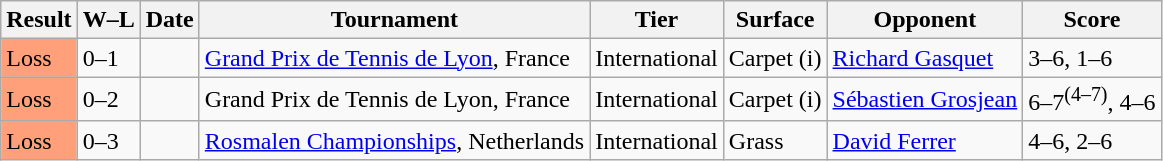<table class="sortable wikitable">
<tr>
<th>Result</th>
<th class="unsortable">W–L</th>
<th>Date</th>
<th>Tournament</th>
<th>Tier</th>
<th>Surface</th>
<th>Opponent</th>
<th class="unsortable">Score</th>
</tr>
<tr>
<td bgcolor=FFA07A>Loss</td>
<td>0–1</td>
<td><a href='#'></a></td>
<td><a href='#'>Grand Prix de Tennis de Lyon</a>, France</td>
<td>International</td>
<td>Carpet (i)</td>
<td> <a href='#'>Richard Gasquet</a></td>
<td>3–6, 1–6</td>
</tr>
<tr>
<td bgcolor=FFA07A>Loss</td>
<td>0–2</td>
<td><a href='#'></a></td>
<td>Grand Prix de Tennis de Lyon, France</td>
<td>International</td>
<td>Carpet (i)</td>
<td> <a href='#'>Sébastien Grosjean</a></td>
<td>6–7<sup>(4–7)</sup>, 4–6</td>
</tr>
<tr>
<td bgcolor=FFA07A>Loss</td>
<td>0–3</td>
<td><a href='#'></a></td>
<td><a href='#'>Rosmalen Championships</a>, Netherlands</td>
<td>International</td>
<td>Grass</td>
<td> <a href='#'>David Ferrer</a></td>
<td>4–6, 2–6</td>
</tr>
</table>
